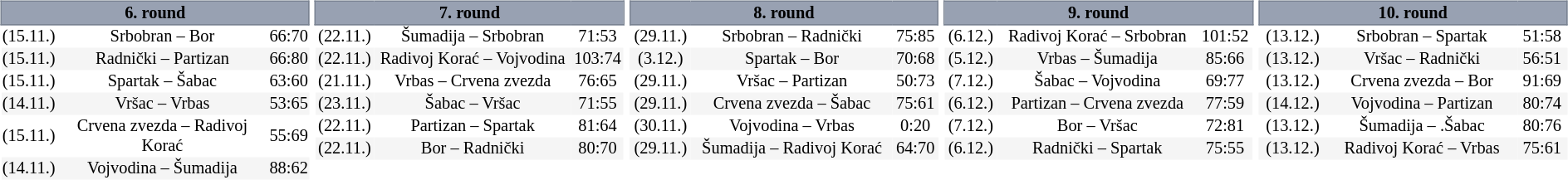<table table width=100%>
<tr>
<td width=20% valign="top"><br><table border=0 cellspacing=0 cellpadding=1em style="font-size:85%; border-collapse:collapse; width:100%; text-align:center; background:#FFFFFF;">
<tr>
<td colspan="5" style="border:1px solid #7A8392; background:#98A1B2;"><strong>6. round</strong></td>
</tr>
<tr>
<td>(15.11.)</td>
<td>Srbobran – Bor</td>
<td>66:70</td>
</tr>
<tr bgcolor=#F5F5F5>
<td>(15.11.)</td>
<td>Radnički – Partizan</td>
<td>66:80</td>
</tr>
<tr>
<td>(15.11.)</td>
<td>Spartak – Šabac</td>
<td>63:60</td>
</tr>
<tr bgcolor=#F5F5F5>
<td>(14.11.)</td>
<td>Vršac – Vrbas</td>
<td>53:65</td>
</tr>
<tr>
<td>(15.11.)</td>
<td>Crvena zvezda – Radivoj Korać</td>
<td>55:69</td>
</tr>
<tr bgcolor=#F5F5F5>
<td>(14.11.)</td>
<td>Vojvodina – Šumadija</td>
<td>88:62</td>
</tr>
</table>
</td>
<td width=20% valign="top"><br><table border=0 cellspacing=0 cellpadding=1em style="font-size:85%; border-collapse:collapse; width:100%; text-align:center; background:#FFFFFF;">
<tr>
<td colspan="5" style="border:1px solid #7A8392; background:#98A1B2;"><strong>7. round</strong></td>
</tr>
<tr>
<td>(22.11.)</td>
<td>Šumadija – Srbobran</td>
<td>71:53</td>
</tr>
<tr bgcolor=#F5F5F5>
<td>(22.11.)</td>
<td>Radivoj Korać – Vojvodina</td>
<td>103:74</td>
</tr>
<tr>
<td>(21.11.)</td>
<td>Vrbas – Crvena zvezda</td>
<td>76:65</td>
</tr>
<tr bgcolor=#F5F5F5>
<td>(23.11.)</td>
<td>Šabac – Vršac</td>
<td>71:55</td>
</tr>
<tr>
<td>(22.11.)</td>
<td>Partizan – Spartak</td>
<td>81:64</td>
</tr>
<tr bgcolor=#F5F5F5>
<td>(22.11.)</td>
<td>Bor – Radnički</td>
<td>80:70</td>
</tr>
</table>
</td>
<td width=20% valign="top"><br><table border=0 cellspacing=0 cellpadding=1em style="font-size:85%; border-collapse:collapse; width:100%; text-align:center; background:#FFFFFF;">
<tr>
<td colspan="5" style="border:1px solid #7A8392; background:#98A1B2;"><strong>8. round</strong></td>
</tr>
<tr>
<td>(29.11.)</td>
<td>Srbobran – Radnički</td>
<td>75:85</td>
</tr>
<tr bgcolor=#F5F5F5>
<td>(3.12.)</td>
<td>Spartak – Bor</td>
<td>70:68</td>
</tr>
<tr>
<td>(29.11.)</td>
<td>Vršac – Partizan</td>
<td>50:73</td>
</tr>
<tr bgcolor=#F5F5F5>
<td>(29.11.)</td>
<td>Crvena zvezda – Šabac</td>
<td>75:61</td>
</tr>
<tr>
<td>(30.11.)</td>
<td>Vojvodina – Vrbas</td>
<td>0:20</td>
</tr>
<tr bgcolor=#F5F5F5>
<td>(29.11.)</td>
<td>Šumadija – Radivoj Korać</td>
<td>64:70</td>
</tr>
</table>
</td>
<td width=20% valign="top"><br><table border=0 cellspacing=0 cellpadding=1em style="font-size:85%; border-collapse:collapse; width:100%; text-align:center; background:#FFFFFF;">
<tr>
<td colspan="5" style="border:1px solid #7A8392; background:#98A1B2;"><strong>9. round</strong></td>
</tr>
<tr>
<td>(6.12.)</td>
<td>Radivoj Korać – Srbobran</td>
<td>101:52</td>
</tr>
<tr bgcolor=#F5F5F5>
<td>(5.12.)</td>
<td>Vrbas – Šumadija</td>
<td>85:66</td>
</tr>
<tr>
<td>(7.12.)</td>
<td>Šabac – Vojvodina</td>
<td>69:77</td>
</tr>
<tr bgcolor=#F5F5F5>
<td>(6.12.)</td>
<td>Partizan – Crvena zvezda</td>
<td>77:59</td>
</tr>
<tr>
<td>(7.12.)</td>
<td>Bor – Vršac</td>
<td>72:81</td>
</tr>
<tr bgcolor=#F5F5F5>
<td>(6.12.)</td>
<td>Radnički – Spartak</td>
<td>75:55</td>
</tr>
</table>
</td>
<td width=20% valign="top"><br><table border=0 cellspacing=0 cellpadding=1em style="font-size:85%; border-collapse:collapse; width:100%; text-align:center; background:#FFFFFF;">
<tr>
<td colspan="5" style="border:1px solid #7A8392; background:#98A1B2;"><strong>10. round</strong></td>
</tr>
<tr>
<td>(13.12.)</td>
<td>Srbobran – Spartak</td>
<td>51:58</td>
</tr>
<tr bgcolor=#F5F5F5>
<td>(13.12.)</td>
<td>Vršac – Radnički</td>
<td>56:51</td>
</tr>
<tr>
<td>(13.12.)</td>
<td>Crvena zvezda – Bor</td>
<td>91:69</td>
</tr>
<tr bgcolor=#F5F5F5>
<td>(14.12.)</td>
<td>Vojvodina – Partizan</td>
<td>80:74</td>
</tr>
<tr>
<td>(13.12.)</td>
<td>Šumadija – .Šabac</td>
<td>80:76</td>
</tr>
<tr bgcolor=#F5F5F5>
<td>(13.12.)</td>
<td>Radivoj Korać – Vrbas</td>
<td>75:61</td>
</tr>
</table>
</td>
</tr>
</table>
